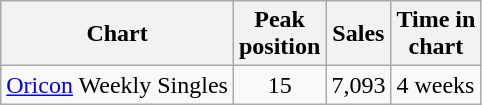<table class="wikitable">
<tr>
<th align="left">Chart</th>
<th align="center">Peak<br>position</th>
<th align="center">Sales</th>
<th align="center">Time in<br>chart</th>
</tr>
<tr>
<td align="left"><a href='#'>Oricon</a> Weekly Singles</td>
<td align="center">15</td>
<td align="">7,093</td>
<td align="">4 weeks</td>
</tr>
</table>
